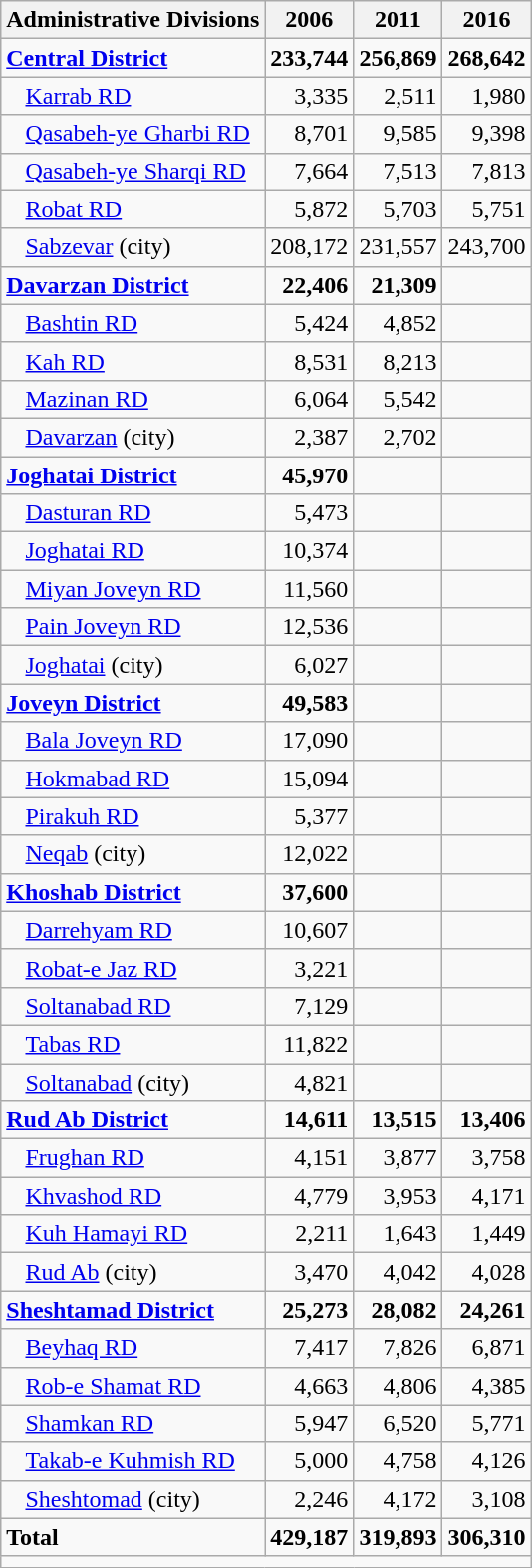<table class="wikitable">
<tr>
<th>Administrative Divisions</th>
<th>2006</th>
<th>2011</th>
<th>2016</th>
</tr>
<tr>
<td><strong><a href='#'>Central District</a></strong></td>
<td style="text-align: right;"><strong>233,744</strong></td>
<td style="text-align: right;"><strong>256,869</strong></td>
<td style="text-align: right;"><strong>268,642</strong></td>
</tr>
<tr>
<td style="padding-left: 1em;"><a href='#'>Karrab RD</a></td>
<td style="text-align: right;">3,335</td>
<td style="text-align: right;">2,511</td>
<td style="text-align: right;">1,980</td>
</tr>
<tr>
<td style="padding-left: 1em;"><a href='#'>Qasabeh-ye Gharbi RD</a></td>
<td style="text-align: right;">8,701</td>
<td style="text-align: right;">9,585</td>
<td style="text-align: right;">9,398</td>
</tr>
<tr>
<td style="padding-left: 1em;"><a href='#'>Qasabeh-ye Sharqi RD</a></td>
<td style="text-align: right;">7,664</td>
<td style="text-align: right;">7,513</td>
<td style="text-align: right;">7,813</td>
</tr>
<tr>
<td style="padding-left: 1em;"><a href='#'>Robat RD</a></td>
<td style="text-align: right;">5,872</td>
<td style="text-align: right;">5,703</td>
<td style="text-align: right;">5,751</td>
</tr>
<tr>
<td style="padding-left: 1em;"><a href='#'>Sabzevar</a> (city)</td>
<td style="text-align: right;">208,172</td>
<td style="text-align: right;">231,557</td>
<td style="text-align: right;">243,700</td>
</tr>
<tr>
<td><strong><a href='#'>Davarzan District</a></strong></td>
<td style="text-align: right;"><strong>22,406</strong></td>
<td style="text-align: right;"><strong>21,309</strong></td>
<td style="text-align: right;"></td>
</tr>
<tr>
<td style="padding-left: 1em;"><a href='#'>Bashtin RD</a></td>
<td style="text-align: right;">5,424</td>
<td style="text-align: right;">4,852</td>
<td style="text-align: right;"></td>
</tr>
<tr>
<td style="padding-left: 1em;"><a href='#'>Kah RD</a></td>
<td style="text-align: right;">8,531</td>
<td style="text-align: right;">8,213</td>
<td style="text-align: right;"></td>
</tr>
<tr>
<td style="padding-left: 1em;"><a href='#'>Mazinan RD</a></td>
<td style="text-align: right;">6,064</td>
<td style="text-align: right;">5,542</td>
<td style="text-align: right;"></td>
</tr>
<tr>
<td style="padding-left: 1em;"><a href='#'>Davarzan</a> (city)</td>
<td style="text-align: right;">2,387</td>
<td style="text-align: right;">2,702</td>
<td style="text-align: right;"></td>
</tr>
<tr>
<td><strong><a href='#'>Joghatai District</a></strong></td>
<td style="text-align: right;"><strong>45,970</strong></td>
<td style="text-align: right;"></td>
<td style="text-align: right;"></td>
</tr>
<tr>
<td style="padding-left: 1em;"><a href='#'>Dasturan RD</a></td>
<td style="text-align: right;">5,473</td>
<td style="text-align: right;"></td>
<td style="text-align: right;"></td>
</tr>
<tr>
<td style="padding-left: 1em;"><a href='#'>Joghatai RD</a></td>
<td style="text-align: right;">10,374</td>
<td style="text-align: right;"></td>
<td style="text-align: right;"></td>
</tr>
<tr>
<td style="padding-left: 1em;"><a href='#'>Miyan Joveyn RD</a></td>
<td style="text-align: right;">11,560</td>
<td style="text-align: right;"></td>
<td style="text-align: right;"></td>
</tr>
<tr>
<td style="padding-left: 1em;"><a href='#'>Pain Joveyn RD</a></td>
<td style="text-align: right;">12,536</td>
<td style="text-align: right;"></td>
<td style="text-align: right;"></td>
</tr>
<tr>
<td style="padding-left: 1em;"><a href='#'>Joghatai</a> (city)</td>
<td style="text-align: right;">6,027</td>
<td style="text-align: right;"></td>
<td style="text-align: right;"></td>
</tr>
<tr>
<td><strong><a href='#'>Joveyn District</a></strong></td>
<td style="text-align: right;"><strong>49,583</strong></td>
<td style="text-align: right;"></td>
<td style="text-align: right;"></td>
</tr>
<tr>
<td style="padding-left: 1em;"><a href='#'>Bala Joveyn RD</a></td>
<td style="text-align: right;">17,090</td>
<td style="text-align: right;"></td>
<td style="text-align: right;"></td>
</tr>
<tr>
<td style="padding-left: 1em;"><a href='#'>Hokmabad RD</a></td>
<td style="text-align: right;">15,094</td>
<td style="text-align: right;"></td>
<td style="text-align: right;"></td>
</tr>
<tr>
<td style="padding-left: 1em;"><a href='#'>Pirakuh RD</a></td>
<td style="text-align: right;">5,377</td>
<td style="text-align: right;"></td>
<td style="text-align: right;"></td>
</tr>
<tr>
<td style="padding-left: 1em;"><a href='#'>Neqab</a> (city)</td>
<td style="text-align: right;">12,022</td>
<td style="text-align: right;"></td>
<td style="text-align: right;"></td>
</tr>
<tr>
<td><strong><a href='#'>Khoshab District</a></strong></td>
<td style="text-align: right;"><strong>37,600</strong></td>
<td style="text-align: right;"></td>
<td style="text-align: right;"></td>
</tr>
<tr>
<td style="padding-left: 1em;"><a href='#'>Darrehyam RD</a></td>
<td style="text-align: right;">10,607</td>
<td style="text-align: right;"></td>
<td style="text-align: right;"></td>
</tr>
<tr>
<td style="padding-left: 1em;"><a href='#'>Robat-e Jaz RD</a></td>
<td style="text-align: right;">3,221</td>
<td style="text-align: right;"></td>
<td style="text-align: right;"></td>
</tr>
<tr>
<td style="padding-left: 1em;"><a href='#'>Soltanabad RD</a></td>
<td style="text-align: right;">7,129</td>
<td style="text-align: right;"></td>
<td style="text-align: right;"></td>
</tr>
<tr>
<td style="padding-left: 1em;"><a href='#'>Tabas RD</a></td>
<td style="text-align: right;">11,822</td>
<td style="text-align: right;"></td>
<td style="text-align: right;"></td>
</tr>
<tr>
<td style="padding-left: 1em;"><a href='#'>Soltanabad</a> (city)</td>
<td style="text-align: right;">4,821</td>
<td style="text-align: right;"></td>
<td style="text-align: right;"></td>
</tr>
<tr>
<td><strong><a href='#'>Rud Ab District</a></strong></td>
<td style="text-align: right;"><strong>14,611</strong></td>
<td style="text-align: right;"><strong>13,515</strong></td>
<td style="text-align: right;"><strong>13,406</strong></td>
</tr>
<tr>
<td style="padding-left: 1em;"><a href='#'>Frughan RD</a></td>
<td style="text-align: right;">4,151</td>
<td style="text-align: right;">3,877</td>
<td style="text-align: right;">3,758</td>
</tr>
<tr>
<td style="padding-left: 1em;"><a href='#'>Khvashod RD</a></td>
<td style="text-align: right;">4,779</td>
<td style="text-align: right;">3,953</td>
<td style="text-align: right;">4,171</td>
</tr>
<tr>
<td style="padding-left: 1em;"><a href='#'>Kuh Hamayi RD</a></td>
<td style="text-align: right;">2,211</td>
<td style="text-align: right;">1,643</td>
<td style="text-align: right;">1,449</td>
</tr>
<tr>
<td style="padding-left: 1em;"><a href='#'>Rud Ab</a> (city)</td>
<td style="text-align: right;">3,470</td>
<td style="text-align: right;">4,042</td>
<td style="text-align: right;">4,028</td>
</tr>
<tr>
<td><strong><a href='#'>Sheshtamad District</a></strong></td>
<td style="text-align: right;"><strong>25,273</strong></td>
<td style="text-align: right;"><strong>28,082</strong></td>
<td style="text-align: right;"><strong>24,261</strong></td>
</tr>
<tr>
<td style="padding-left: 1em;"><a href='#'>Beyhaq RD</a></td>
<td style="text-align: right;">7,417</td>
<td style="text-align: right;">7,826</td>
<td style="text-align: right;">6,871</td>
</tr>
<tr>
<td style="padding-left: 1em;"><a href='#'>Rob-e Shamat RD</a></td>
<td style="text-align: right;">4,663</td>
<td style="text-align: right;">4,806</td>
<td style="text-align: right;">4,385</td>
</tr>
<tr>
<td style="padding-left: 1em;"><a href='#'>Shamkan RD</a></td>
<td style="text-align: right;">5,947</td>
<td style="text-align: right;">6,520</td>
<td style="text-align: right;">5,771</td>
</tr>
<tr>
<td style="padding-left: 1em;"><a href='#'>Takab-e Kuhmish RD</a></td>
<td style="text-align: right;">5,000</td>
<td style="text-align: right;">4,758</td>
<td style="text-align: right;">4,126</td>
</tr>
<tr>
<td style="padding-left: 1em;"><a href='#'>Sheshtomad</a> (city)</td>
<td style="text-align: right;">2,246</td>
<td style="text-align: right;">4,172</td>
<td style="text-align: right;">3,108</td>
</tr>
<tr>
<td><strong>Total</strong></td>
<td style="text-align: right;"><strong>429,187</strong></td>
<td style="text-align: right;"><strong>319,893</strong></td>
<td style="text-align: right;"><strong>306,310</strong></td>
</tr>
<tr>
<td colspan=4></td>
</tr>
</table>
